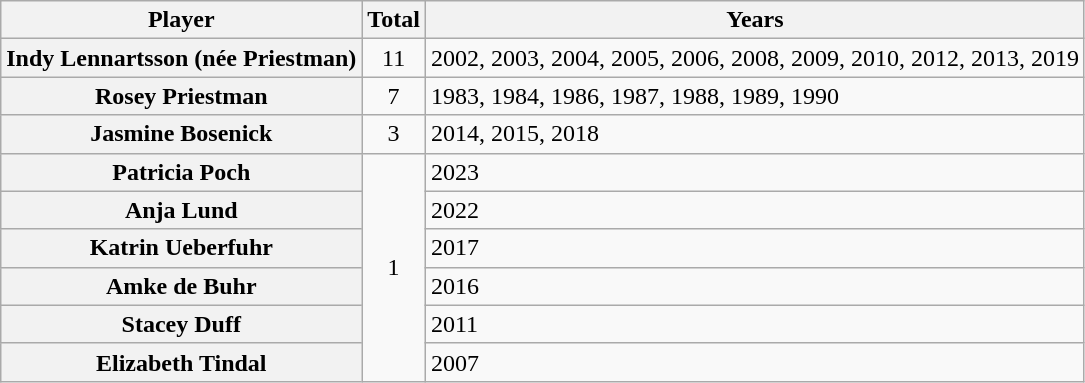<table class="wikitable plainrowheaders">
<tr>
<th scope="col">Player</th>
<th scope="col">Total</th>
<th scope="col">Years</th>
</tr>
<tr>
<th scope="row"> Indy Lennartsson (née Priestman)</th>
<td align="center">11</td>
<td>2002, 2003, 2004, 2005, 2006, 2008, 2009, 2010, 2012, 2013, 2019</td>
</tr>
<tr>
<th scope="row"> Rosey Priestman</th>
<td align="center">7</td>
<td>1983, 1984, 1986, 1987, 1988, 1989, 1990</td>
</tr>
<tr>
<th scope="row"> Jasmine Bosenick</th>
<td align="center">3</td>
<td>2014, 2015, 2018</td>
</tr>
<tr>
<th scope="row"> Patricia Poch</th>
<td align="center" rowspan="6">1</td>
<td>2023</td>
</tr>
<tr>
<th scope="row"> Anja Lund</th>
<td>2022</td>
</tr>
<tr>
<th scope="row"> Katrin Ueberfuhr</th>
<td>2017</td>
</tr>
<tr>
<th scope="row"> Amke de Buhr</th>
<td>2016</td>
</tr>
<tr>
<th scope="row"> Stacey Duff</th>
<td>2011</td>
</tr>
<tr>
<th scope="row"> Elizabeth Tindal</th>
<td>2007</td>
</tr>
</table>
